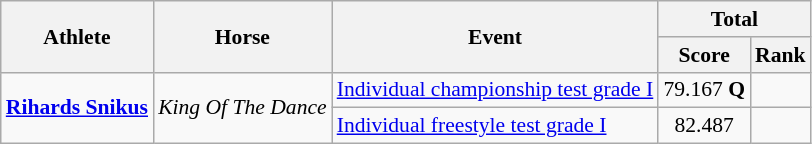<table class=wikitable style="font-size:90%">
<tr>
<th rowspan="2">Athlete</th>
<th rowspan="2">Horse</th>
<th rowspan="2">Event</th>
<th colspan="2">Total</th>
</tr>
<tr>
<th>Score</th>
<th>Rank</th>
</tr>
<tr>
<td rowspan="2"><strong><a href='#'>Rihards Snikus</a></strong></td>
<td rowspan="2"><em>King Of The Dance</em></td>
<td><a href='#'>Individual championship test grade I</a></td>
<td align=center>79.167 <strong>Q</strong></td>
<td align=center></td>
</tr>
<tr>
<td><a href='#'>Individual freestyle test grade I</a></td>
<td align=center>82.487</td>
<td align=center></td>
</tr>
</table>
